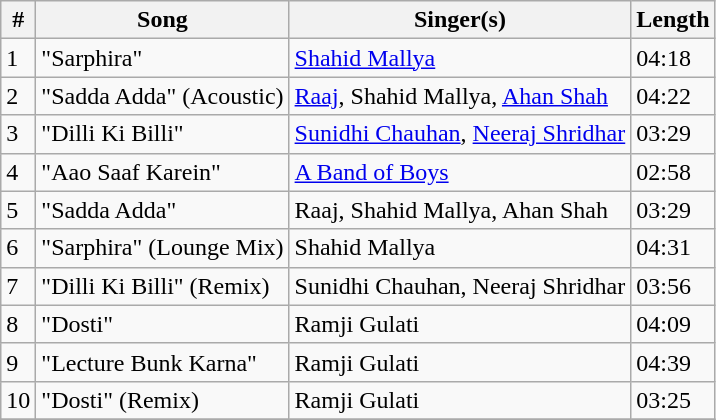<table class="wikitable">
<tr>
<th>#</th>
<th>Song</th>
<th>Singer(s)</th>
<th>Length</th>
</tr>
<tr>
<td>1</td>
<td>"Sarphira"</td>
<td><a href='#'>Shahid Mallya</a></td>
<td>04:18</td>
</tr>
<tr>
<td>2</td>
<td>"Sadda Adda" (Acoustic)</td>
<td><a href='#'>Raaj</a>, Shahid Mallya, <a href='#'>Ahan Shah</a></td>
<td>04:22</td>
</tr>
<tr>
<td>3</td>
<td>"Dilli Ki Billi"</td>
<td><a href='#'>Sunidhi Chauhan</a>, <a href='#'>Neeraj Shridhar</a></td>
<td>03:29</td>
</tr>
<tr>
<td>4</td>
<td>"Aao Saaf Karein"</td>
<td><a href='#'>A Band of Boys</a></td>
<td>02:58</td>
</tr>
<tr>
<td>5</td>
<td>"Sadda Adda"</td>
<td>Raaj, Shahid Mallya, Ahan Shah</td>
<td>03:29</td>
</tr>
<tr>
<td>6</td>
<td>"Sarphira" (Lounge Mix)</td>
<td>Shahid Mallya</td>
<td>04:31</td>
</tr>
<tr>
<td>7</td>
<td>"Dilli Ki Billi" (Remix)</td>
<td>Sunidhi Chauhan, Neeraj Shridhar</td>
<td>03:56</td>
</tr>
<tr>
<td>8</td>
<td>"Dosti"</td>
<td>Ramji Gulati</td>
<td>04:09</td>
</tr>
<tr>
<td>9</td>
<td>"Lecture Bunk Karna"</td>
<td>Ramji Gulati</td>
<td>04:39</td>
</tr>
<tr>
<td>10</td>
<td>"Dosti" (Remix)</td>
<td>Ramji Gulati</td>
<td>03:25</td>
</tr>
<tr>
</tr>
</table>
